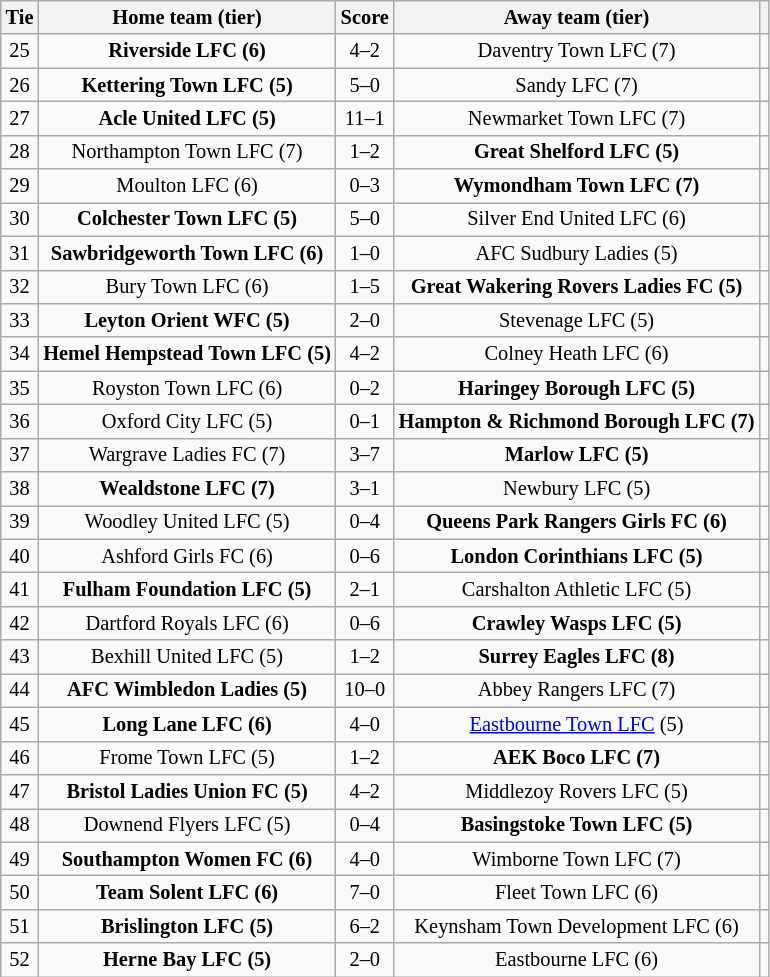<table class="wikitable" style="text-align:center; font-size:85%">
<tr>
<th>Tie</th>
<th>Home team (tier)</th>
<th>Score</th>
<th>Away team (tier)</th>
<th></th>
</tr>
<tr>
<td>25</td>
<td><strong>Riverside LFC (6)</strong></td>
<td>4–2</td>
<td>Daventry Town LFC (7)</td>
<td></td>
</tr>
<tr>
<td>26</td>
<td><strong>Kettering Town LFC (5)</strong></td>
<td>5–0</td>
<td>Sandy LFC (7)</td>
<td></td>
</tr>
<tr>
<td>27</td>
<td><strong>Acle United LFC (5)</strong></td>
<td>11–1</td>
<td>Newmarket Town LFC (7)</td>
<td></td>
</tr>
<tr>
<td>28</td>
<td>Northampton Town LFC (7)</td>
<td>1–2 </td>
<td><strong>Great Shelford LFC (5)</strong></td>
<td></td>
</tr>
<tr>
<td>29</td>
<td>Moulton LFC (6)</td>
<td>0–3</td>
<td><strong>Wymondham Town LFC (7)</strong></td>
<td></td>
</tr>
<tr>
<td>30</td>
<td><strong>Colchester Town LFC (5)</strong></td>
<td>5–0</td>
<td>Silver End United LFC (6)</td>
<td></td>
</tr>
<tr>
<td>31</td>
<td><strong>Sawbridgeworth Town LFC (6)</strong></td>
<td>1–0</td>
<td>AFC Sudbury Ladies (5)</td>
<td></td>
</tr>
<tr>
<td>32</td>
<td>Bury Town LFC (6)</td>
<td>1–5</td>
<td><strong>Great Wakering Rovers Ladies FC (5)</strong></td>
<td></td>
</tr>
<tr>
<td>33</td>
<td><strong>Leyton Orient WFC (5)</strong></td>
<td>2–0</td>
<td>Stevenage LFC (5)</td>
<td></td>
</tr>
<tr>
<td>34</td>
<td><strong>Hemel Hempstead Town LFC (5)</strong></td>
<td>4–2</td>
<td>Colney Heath LFC (6)</td>
<td></td>
</tr>
<tr>
<td>35</td>
<td>Royston Town LFC (6)</td>
<td>0–2</td>
<td><strong>Haringey Borough LFC (5)</strong></td>
<td></td>
</tr>
<tr>
<td>36</td>
<td>Oxford City LFC (5)</td>
<td>0–1</td>
<td><strong>Hampton & Richmond Borough LFC (7)</strong></td>
<td></td>
</tr>
<tr>
<td>37</td>
<td>Wargrave Ladies FC (7)</td>
<td>3–7</td>
<td><strong>Marlow LFC (5)</strong></td>
<td></td>
</tr>
<tr>
<td>38</td>
<td><strong>Wealdstone LFC (7)</strong></td>
<td>3–1</td>
<td>Newbury LFC (5)</td>
<td></td>
</tr>
<tr>
<td>39</td>
<td>Woodley United LFC (5)</td>
<td>0–4</td>
<td><strong>Queens Park Rangers Girls FC (6)</strong></td>
<td></td>
</tr>
<tr>
<td>40</td>
<td>Ashford Girls FC (6)</td>
<td>0–6</td>
<td><strong>London Corinthians LFC (5)</strong></td>
<td></td>
</tr>
<tr>
<td>41</td>
<td><strong>Fulham Foundation LFC (5)</strong></td>
<td>2–1</td>
<td>Carshalton Athletic LFC (5)</td>
<td></td>
</tr>
<tr>
<td>42</td>
<td>Dartford Royals LFC (6)</td>
<td>0–6</td>
<td><strong>Crawley Wasps LFC (5)</strong></td>
<td></td>
</tr>
<tr>
<td>43</td>
<td>Bexhill United LFC (5)</td>
<td>1–2</td>
<td><strong>Surrey Eagles LFC (8)</strong></td>
<td></td>
</tr>
<tr>
<td>44</td>
<td><strong>AFC Wimbledon Ladies (5)</strong></td>
<td>10–0</td>
<td>Abbey Rangers LFC (7)</td>
<td></td>
</tr>
<tr>
<td>45</td>
<td><strong>Long Lane LFC (6)</strong></td>
<td>4–0</td>
<td><a href='#'>Eastbourne Town LFC</a> (5)</td>
<td></td>
</tr>
<tr>
<td>46</td>
<td>Frome Town LFC (5)</td>
<td>1–2</td>
<td><strong>AEK Boco LFC (7)</strong></td>
<td></td>
</tr>
<tr>
<td>47</td>
<td><strong>Bristol Ladies Union FC (5)</strong></td>
<td>4–2</td>
<td>Middlezoy Rovers LFC (5)</td>
<td></td>
</tr>
<tr>
<td>48</td>
<td>Downend Flyers LFC (5)</td>
<td>0–4</td>
<td><strong>Basingstoke Town LFC (5)</strong></td>
<td></td>
</tr>
<tr>
<td>49</td>
<td><strong>Southampton Women FC (6)</strong></td>
<td>4–0</td>
<td>Wimborne Town LFC (7)</td>
<td></td>
</tr>
<tr>
<td>50</td>
<td><strong>Team Solent LFC (6)</strong></td>
<td>7–0</td>
<td>Fleet Town LFC (6)</td>
<td></td>
</tr>
<tr>
<td>51</td>
<td><strong>Brislington LFC (5)</strong></td>
<td>6–2</td>
<td>Keynsham Town Development LFC (6)</td>
<td></td>
</tr>
<tr>
<td>52</td>
<td><strong>Herne Bay LFC (5)</strong></td>
<td>2–0</td>
<td>Eastbourne LFC (6)</td>
<td></td>
</tr>
</table>
